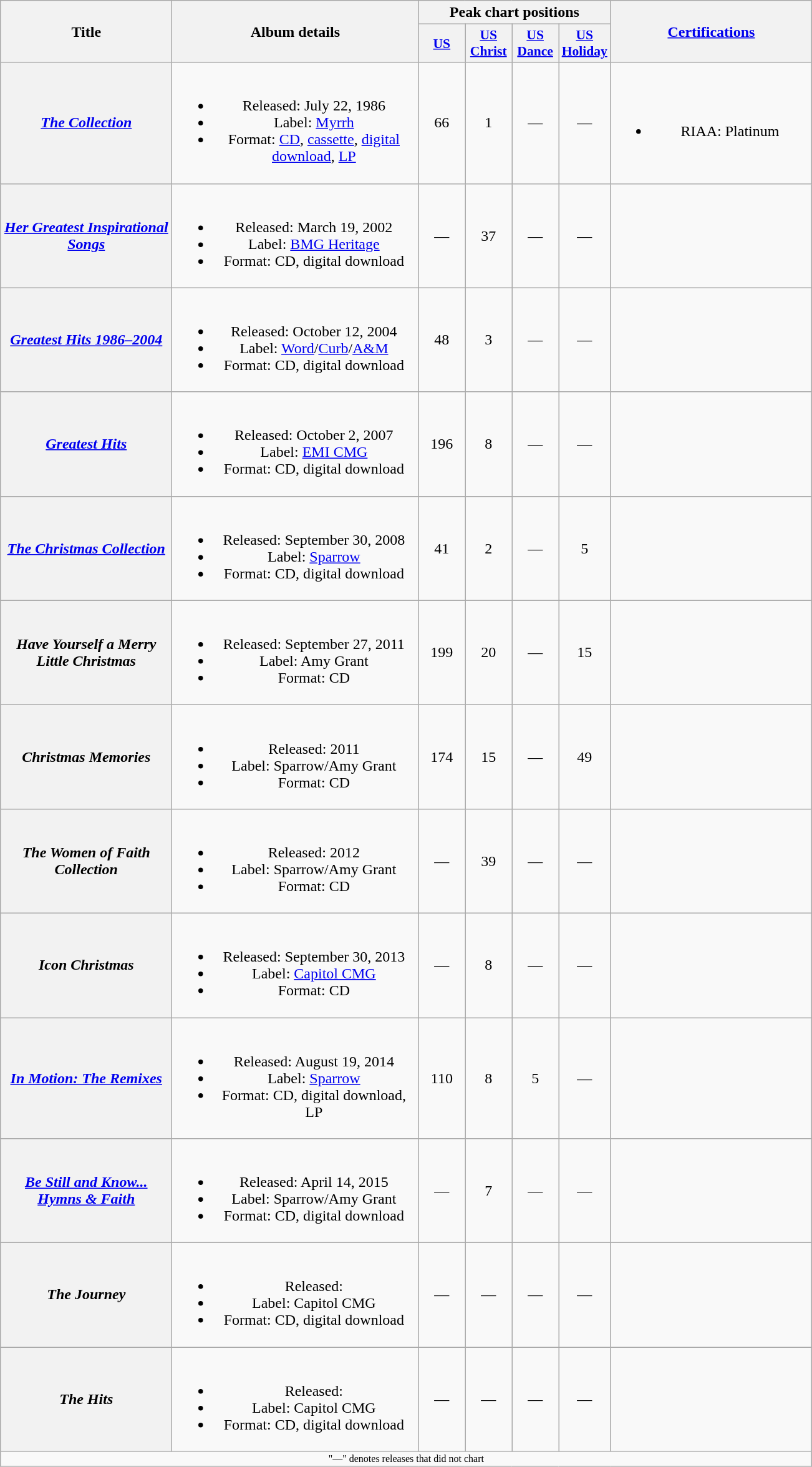<table class="wikitable plainrowheaders" style="text-align:center;">
<tr>
<th scope="col" rowspan="2" style="width:11em;">Title</th>
<th scope="col" rowspan="2" style="width:16em;">Album details</th>
<th scope="col" colspan="4">Peak chart positions</th>
<th scope="col" rowspan="2" style="width:13em;"><a href='#'>Certifications</a></th>
</tr>
<tr>
<th style="width:3em; font-size:90%"><a href='#'>US</a><br></th>
<th style="width:3em; font-size:90%"><a href='#'>US<br>Christ</a><br></th>
<th style="width:3em; font-size:90%"><a href='#'>US<br>Dance</a><br></th>
<th style="width:3em; font-size:90%"><a href='#'>US<br>Holiday</a><br></th>
</tr>
<tr>
<th scope="row"><em><a href='#'>The Collection</a></em></th>
<td><br><ul><li>Released: July 22, 1986</li><li>Label: <a href='#'>Myrrh</a></li><li>Format: <a href='#'>CD</a>, <a href='#'>cassette</a>, <a href='#'>digital download</a>, <a href='#'>LP</a></li></ul></td>
<td>66</td>
<td>1</td>
<td>—</td>
<td>—</td>
<td><br><ul><li>RIAA: Platinum</li></ul></td>
</tr>
<tr>
<th scope="row"><em><a href='#'>Her Greatest Inspirational Songs</a></em></th>
<td><br><ul><li>Released: March 19, 2002</li><li>Label: <a href='#'>BMG Heritage</a></li><li>Format: CD, digital download</li></ul></td>
<td>—</td>
<td>37</td>
<td>—</td>
<td>—</td>
<td></td>
</tr>
<tr>
<th scope="row"><em><a href='#'>Greatest Hits 1986–2004</a></em></th>
<td><br><ul><li>Released: October 12, 2004</li><li>Label: <a href='#'>Word</a>/<a href='#'>Curb</a>/<a href='#'>A&M</a></li><li>Format: CD, digital download</li></ul></td>
<td>48</td>
<td>3</td>
<td>—</td>
<td>—</td>
<td></td>
</tr>
<tr>
<th scope="row"><em><a href='#'>Greatest Hits</a></em></th>
<td><br><ul><li>Released: October 2, 2007</li><li>Label: <a href='#'>EMI CMG</a></li><li>Format: CD, digital download</li></ul></td>
<td>196</td>
<td>8</td>
<td>—</td>
<td>—</td>
<td></td>
</tr>
<tr>
<th scope="row"><em><a href='#'>The Christmas Collection</a></em></th>
<td><br><ul><li>Released: September 30, 2008</li><li>Label: <a href='#'>Sparrow</a></li><li>Format: CD, digital download</li></ul></td>
<td>41</td>
<td>2</td>
<td>—</td>
<td>5</td>
<td></td>
</tr>
<tr>
<th scope="row"><em>Have Yourself a Merry Little Christmas</em></th>
<td><br><ul><li>Released: September 27, 2011</li><li>Label: Amy Grant</li><li>Format: CD</li></ul></td>
<td>199</td>
<td>20</td>
<td>—</td>
<td>15</td>
<td></td>
</tr>
<tr>
<th scope="row"><em>Christmas Memories</em></th>
<td><br><ul><li>Released: 2011</li><li>Label: Sparrow/Amy Grant</li><li>Format: CD</li></ul></td>
<td>174</td>
<td>15</td>
<td>—</td>
<td>49</td>
<td></td>
</tr>
<tr>
<th scope="row"><em>The Women of Faith Collection</em></th>
<td><br><ul><li>Released: 2012</li><li>Label: Sparrow/Amy Grant</li><li>Format: CD</li></ul></td>
<td>—</td>
<td>39</td>
<td>—</td>
<td>—</td>
<td></td>
</tr>
<tr>
<th scope="row"><em>Icon Christmas</em></th>
<td><br><ul><li>Released: September 30, 2013</li><li>Label: <a href='#'>Capitol CMG</a></li><li>Format: CD</li></ul></td>
<td>—</td>
<td>8</td>
<td>—</td>
<td>—</td>
<td></td>
</tr>
<tr>
<th scope="row"><em><a href='#'>In Motion: The Remixes</a></em></th>
<td><br><ul><li>Released: August 19, 2014</li><li>Label: <a href='#'>Sparrow</a></li><li>Format: CD, digital download, LP</li></ul></td>
<td>110</td>
<td>8</td>
<td>5</td>
<td>—</td>
<td></td>
</tr>
<tr>
<th scope="row"><em><a href='#'>Be Still and Know... Hymns & Faith</a></em></th>
<td><br><ul><li>Released: April 14, 2015</li><li>Label: Sparrow/Amy Grant</li><li>Format: CD, digital download</li></ul></td>
<td>—</td>
<td>7</td>
<td>—</td>
<td>—</td>
<td></td>
</tr>
<tr>
<th scope="row"><em>The Journey</em></th>
<td><br><ul><li>Released: </li><li>Label: Capitol CMG</li><li>Format: CD, digital download</li></ul></td>
<td>—</td>
<td>—</td>
<td>—</td>
<td>—</td>
<td></td>
</tr>
<tr>
<th scope="row"><em>The Hits</em></th>
<td><br><ul><li>Released: </li><li>Label: Capitol CMG</li><li>Format: CD, digital download</li></ul></td>
<td>—</td>
<td>—</td>
<td>—</td>
<td>—</td>
<td></td>
</tr>
<tr>
<td colspan="13" style="font-size:8pt">"—" denotes releases that did not chart</td>
</tr>
</table>
